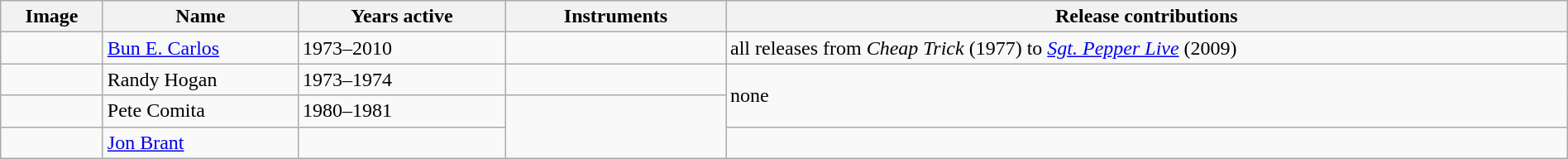<table class="wikitable" width="100%" border="1">
<tr>
<th width="75">Image</th>
<th width="150">Name</th>
<th width="160">Years active</th>
<th width="170">Instruments</th>
<th>Release contributions</th>
</tr>
<tr>
<td></td>
<td><a href='#'>Bun E. Carlos</a></td>
<td>1973–2010 </td>
<td></td>
<td>all releases from <em>Cheap Trick</em> (1977) to <em><a href='#'>Sgt. Pepper Live</a></em> (2009)</td>
</tr>
<tr>
<td></td>
<td>Randy Hogan </td>
<td>1973–1974</td>
<td></td>
<td rowspan="2">none</td>
</tr>
<tr>
<td></td>
<td>Pete Comita</td>
<td>1980–1981</td>
<td rowspan="2"></td>
</tr>
<tr>
<td></td>
<td><a href='#'>Jon Brant</a></td>
<td></td>
<td></td>
</tr>
</table>
